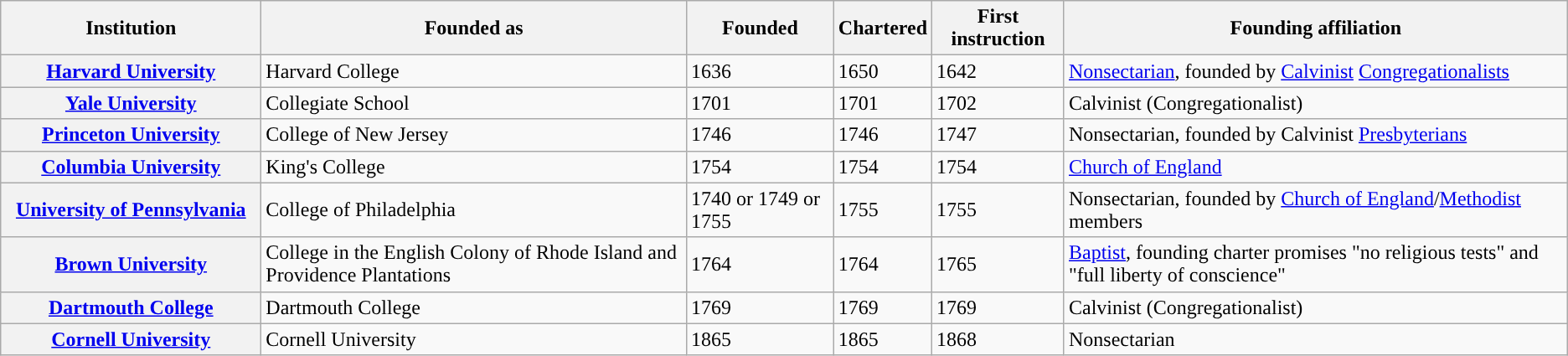<table class="wikitable">
<tr>
<th width=200px>Institution</th>
<th width=px>Founded as</th>
<th width=px>Founded</th>
<th width=px>Chartered</th>
<th width=px>First instruction</th>
<th width=px>Founding affiliation</th>
</tr>
<tr>
<th scope="row"><a href='#'>Harvard University</a></th>
<td>Harvard College</td>
<td>1636</td>
<td>1650</td>
<td>1642</td>
<td><a href='#'>Nonsectarian</a>, founded by <a href='#'>Calvinist</a> <a href='#'>Congregationalists</a></td>
</tr>
<tr>
<th scope="row"><a href='#'>Yale University</a></th>
<td>Collegiate School</td>
<td>1701</td>
<td>1701</td>
<td>1702</td>
<td>Calvinist (Congregationalist)</td>
</tr>
<tr>
<th scope="row"><a href='#'>Princeton University</a></th>
<td>College of New Jersey</td>
<td>1746</td>
<td>1746</td>
<td>1747</td>
<td>Nonsectarian, founded by Calvinist <a href='#'>Presbyterians</a></td>
</tr>
<tr>
<th scope="row"><a href='#'>Columbia University</a></th>
<td>King's College</td>
<td>1754</td>
<td>1754</td>
<td>1754</td>
<td><a href='#'>Church of England</a></td>
</tr>
<tr>
<th scope="row"><a href='#'>University of Pennsylvania</a></th>
<td>College of Philadelphia</td>
<td>1740 or 1749 or 1755</td>
<td>1755</td>
<td>1755</td>
<td>Nonsectarian, founded by <a href='#'>Church of England</a>/<a href='#'>Methodist</a> members</td>
</tr>
<tr>
<th scope="row"><a href='#'>Brown University</a></th>
<td>College in the English Colony of Rhode Island and Providence Plantations</td>
<td>1764</td>
<td>1764</td>
<td>1765</td>
<td><a href='#'>Baptist</a>, founding charter promises "no religious tests" and "full liberty of conscience"</td>
</tr>
<tr>
<th scope="row"><a href='#'>Dartmouth College</a></th>
<td>Dartmouth College</td>
<td>1769</td>
<td>1769</td>
<td>1769</td>
<td>Calvinist (Congregationalist)</td>
</tr>
<tr>
<th scope="row"><a href='#'>Cornell University</a></th>
<td>Cornell University</td>
<td>1865</td>
<td>1865</td>
<td>1868</td>
<td>Nonsectarian</td>
</tr>
</table>
